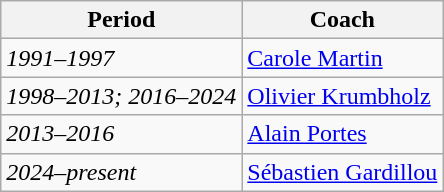<table class="wikitable">
<tr>
<th>Period</th>
<th>Coach</th>
</tr>
<tr>
<td><em>1991–1997</em></td>
<td> <a href='#'>Carole Martin</a></td>
</tr>
<tr>
<td><em>1998–2013; 2016–2024</em></td>
<td> <a href='#'>Olivier Krumbholz</a></td>
</tr>
<tr>
<td><em>2013–2016</em></td>
<td> <a href='#'>Alain Portes</a></td>
</tr>
<tr>
<td><em>2024–present</em></td>
<td> <a href='#'>Sébastien Gardillou</a></td>
</tr>
</table>
